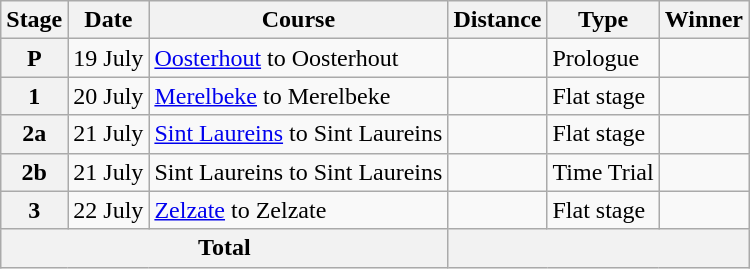<table class=wikitable>
<tr>
<th>Stage</th>
<th>Date</th>
<th>Course</th>
<th>Distance</th>
<th>Type</th>
<th>Winner</th>
</tr>
<tr>
<th align=center>P</th>
<td align=center>19 July</td>
<td><a href='#'>Oosterhout</a> to Oosterhout</td>
<td align=center></td>
<td>Prologue</td>
<td></td>
</tr>
<tr>
<th align=center>1</th>
<td align=center>20 July</td>
<td><a href='#'>Merelbeke</a> to Merelbeke</td>
<td align=center></td>
<td>Flat stage</td>
<td></td>
</tr>
<tr>
<th align=center>2a</th>
<td align=center>21 July</td>
<td><a href='#'>Sint Laureins</a> to Sint Laureins</td>
<td align=center></td>
<td>Flat stage</td>
<td></td>
</tr>
<tr>
<th align=center>2b</th>
<td align=center>21 July</td>
<td>Sint Laureins to Sint Laureins</td>
<td align=center></td>
<td>Time Trial</td>
<td></td>
</tr>
<tr>
<th align=center>3</th>
<td align=center>22 July</td>
<td><a href='#'>Zelzate</a> to Zelzate</td>
<td align=center></td>
<td>Flat stage</td>
<td></td>
</tr>
<tr>
<th colspan=3>Total</th>
<th colspan=5></th>
</tr>
</table>
